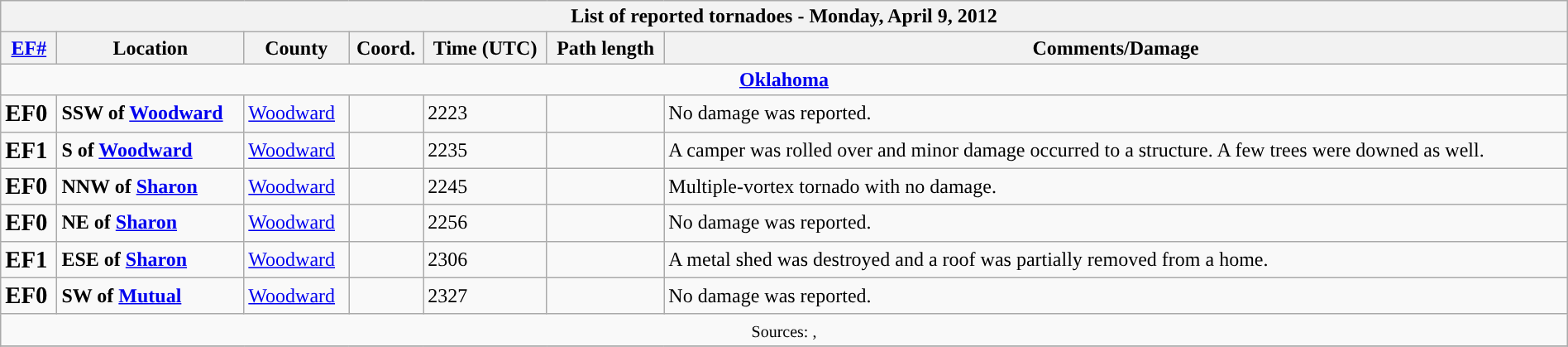<table class="wikitable collapsible" width="100%">
<tr>
<th colspan="7">List of reported tornadoes - Monday, April 9, 2012</th>
</tr>
<tr>
<th><a href='#'>EF#</a></th>
<th>Location</th>
<th>County</th>
<th>Coord.</th>
<th>Time (UTC)</th>
<th>Path length</th>
<th>Comments/Damage</th>
</tr>
<tr>
<td colspan="7" align=center><strong><a href='#'>Oklahoma</a></strong></td>
</tr>
<tr>
<td><big><strong>EF0</strong></big></td>
<td><strong>SSW of <a href='#'>Woodward</a></strong></td>
<td><a href='#'>Woodward</a></td>
<td></td>
<td>2223</td>
<td></td>
<td>No damage was reported.</td>
</tr>
<tr>
<td><big><strong>EF1</strong></big></td>
<td><strong>S of <a href='#'>Woodward</a></strong></td>
<td><a href='#'>Woodward</a></td>
<td></td>
<td>2235</td>
<td></td>
<td>A camper was rolled over and minor damage occurred to a structure. A few trees were downed as well.</td>
</tr>
<tr>
<td><big><strong>EF0</strong></big></td>
<td><strong>NNW of <a href='#'>Sharon</a></strong></td>
<td><a href='#'>Woodward</a></td>
<td></td>
<td>2245</td>
<td></td>
<td>Multiple-vortex tornado with no damage.</td>
</tr>
<tr>
<td><big><strong>EF0</strong></big></td>
<td><strong>NE of <a href='#'>Sharon</a></strong></td>
<td><a href='#'>Woodward</a></td>
<td></td>
<td>2256</td>
<td></td>
<td>No damage was reported.</td>
</tr>
<tr>
<td><big><strong>EF1</strong></big></td>
<td><strong>ESE of <a href='#'>Sharon</a></strong></td>
<td><a href='#'>Woodward</a></td>
<td></td>
<td>2306</td>
<td></td>
<td>A metal shed was destroyed and a roof was partially removed from a home.</td>
</tr>
<tr>
<td><big><strong>EF0</strong></big></td>
<td><strong>SW of <a href='#'>Mutual</a></strong></td>
<td><a href='#'>Woodward</a></td>
<td></td>
<td>2327</td>
<td></td>
<td>No damage was reported.</td>
</tr>
<tr>
<td colspan="7" align=center><small>Sources: , </small></td>
</tr>
<tr>
</tr>
</table>
